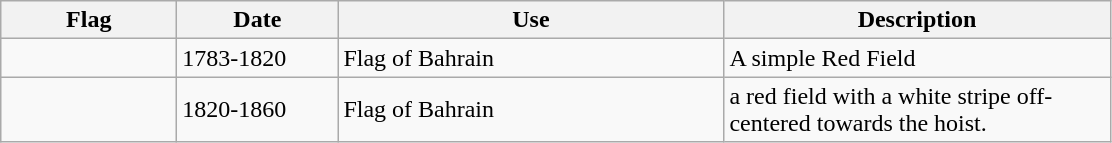<table class="wikitable">
<tr>
<th style="width:110px;">Flag</th>
<th style="width:100px;">Date</th>
<th style="width:250px;">Use</th>
<th style="width:250px;">Description</th>
</tr>
<tr>
<td></td>
<td>1783-1820</td>
<td>Flag of Bahrain</td>
<td>A simple Red Field</td>
</tr>
<tr>
<td></td>
<td>1820-1860</td>
<td>Flag of Bahrain</td>
<td>a red field with a white stripe off-centered towards the hoist.</td>
</tr>
</table>
